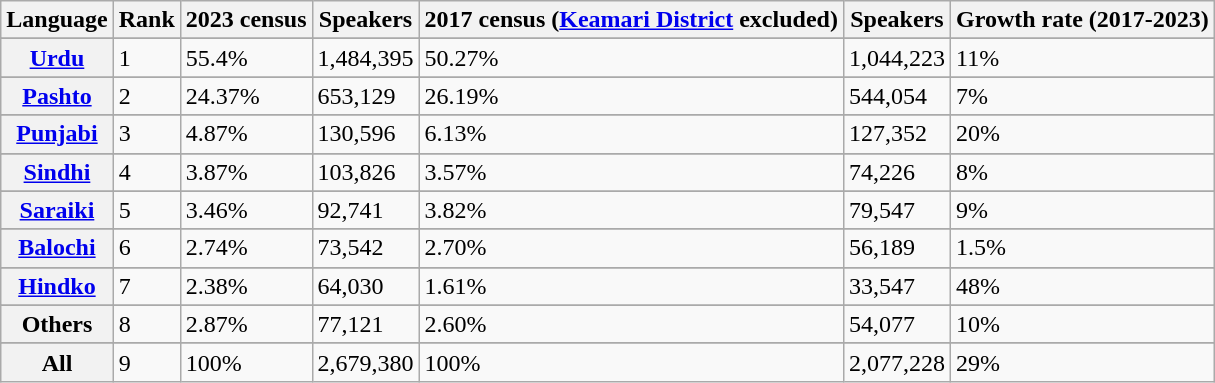<table class="wikitable">
<tr>
<th>Language</th>
<th>Rank</th>
<th>2023 census</th>
<th>Speakers</th>
<th>2017 census (<a href='#'>Keamari District</a> excluded)</th>
<th>Speakers</th>
<th>Growth rate (2017-2023)</th>
</tr>
<tr>
</tr>
<tr>
</tr>
<tr>
</tr>
<tr>
</tr>
<tr>
</tr>
<tr>
</tr>
<tr>
</tr>
<tr>
</tr>
<tr>
<th><a href='#'>Urdu</a></th>
<td>1</td>
<td>55.4%</td>
<td>1,484,395</td>
<td>50.27%</td>
<td>1,044,223</td>
<td>11%</td>
</tr>
<tr>
</tr>
<tr>
</tr>
<tr>
</tr>
<tr>
<th><a href='#'>Pashto</a></th>
<td>2</td>
<td>24.37%</td>
<td>653,129</td>
<td>26.19%</td>
<td>544,054</td>
<td>7%</td>
</tr>
<tr>
</tr>
<tr>
</tr>
<tr>
</tr>
<tr>
<th><a href='#'>Punjabi</a></th>
<td>3</td>
<td>4.87%</td>
<td>130,596</td>
<td>6.13%</td>
<td>127,352</td>
<td>20%</td>
</tr>
<tr>
</tr>
<tr>
</tr>
<tr>
</tr>
<tr>
<th><a href='#'>Sindhi</a></th>
<td>4</td>
<td>3.87%</td>
<td>103,826</td>
<td>3.57%</td>
<td>74,226</td>
<td>8%</td>
</tr>
<tr>
</tr>
<tr>
</tr>
<tr>
</tr>
<tr>
<th><a href='#'>Saraiki</a></th>
<td>5</td>
<td>3.46%</td>
<td>92,741</td>
<td>3.82%</td>
<td>79,547</td>
<td>9%</td>
</tr>
<tr>
</tr>
<tr>
</tr>
<tr>
</tr>
<tr>
<th><a href='#'>Balochi</a></th>
<td>6</td>
<td>2.74%</td>
<td>73,542</td>
<td>2.70%</td>
<td>56,189</td>
<td>1.5%</td>
</tr>
<tr>
</tr>
<tr>
</tr>
<tr>
</tr>
<tr>
<th><a href='#'>Hindko</a></th>
<td>7</td>
<td>2.38%</td>
<td>64,030</td>
<td>1.61%</td>
<td>33,547</td>
<td>48%</td>
</tr>
<tr>
</tr>
<tr>
</tr>
<tr>
</tr>
<tr>
<th>Others</th>
<td>8</td>
<td>2.87%</td>
<td>77,121</td>
<td>2.60%</td>
<td>54,077</td>
<td>10%</td>
</tr>
<tr>
</tr>
<tr>
</tr>
<tr>
</tr>
<tr>
<th>All</th>
<td>9</td>
<td>100%</td>
<td>2,679,380</td>
<td>100%</td>
<td>2,077,228</td>
<td>29%</td>
</tr>
</table>
